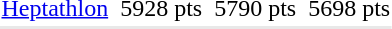<table>
<tr>
<td><a href='#'>Heptathlon</a></td>
<td></td>
<td>5928 pts</td>
<td></td>
<td>5790 pts</td>
<td></td>
<td>5698 pts </td>
</tr>
<tr style="background:#e8e8e8;">
<td colspan=7></td>
</tr>
</table>
